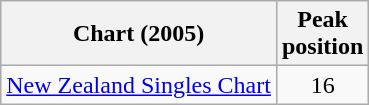<table class="wikitable">
<tr>
<th>Chart (2005)</th>
<th>Peak<br>position</th>
</tr>
<tr>
<td><a href='#'>New Zealand Singles Chart</a></td>
<td align="center">16</td>
</tr>
</table>
